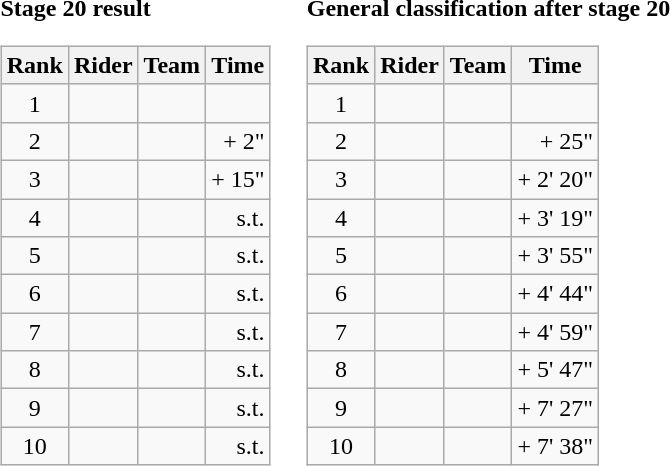<table>
<tr>
<td><strong>Stage 20 result</strong><br><table class="wikitable">
<tr>
<th scope="col">Rank</th>
<th scope="col">Rider</th>
<th scope="col">Team</th>
<th scope="col">Time</th>
</tr>
<tr>
<td style="text-align:center;">1</td>
<td></td>
<td></td>
<td style="text-align:right;"></td>
</tr>
<tr>
<td style="text-align:center;">2</td>
<td></td>
<td></td>
<td style="text-align:right;">+ 2"</td>
</tr>
<tr>
<td style="text-align:center;">3</td>
<td></td>
<td></td>
<td style="text-align:right;">+ 15"</td>
</tr>
<tr>
<td style="text-align:center;">4</td>
<td></td>
<td></td>
<td style="text-align:right;">s.t.</td>
</tr>
<tr>
<td style="text-align:center;">5</td>
<td></td>
<td></td>
<td style="text-align:right;">s.t.</td>
</tr>
<tr>
<td style="text-align:center;">6</td>
<td></td>
<td></td>
<td style="text-align:right;">s.t.</td>
</tr>
<tr>
<td style="text-align:center;">7</td>
<td></td>
<td></td>
<td style="text-align:right;">s.t.</td>
</tr>
<tr>
<td style="text-align:center;">8</td>
<td></td>
<td></td>
<td style="text-align:right;">s.t.</td>
</tr>
<tr>
<td style="text-align:center;">9</td>
<td></td>
<td></td>
<td style="text-align:right;">s.t.</td>
</tr>
<tr>
<td style="text-align:center;">10</td>
<td></td>
<td></td>
<td style="text-align:right;">s.t.</td>
</tr>
</table>
</td>
<td></td>
<td><strong>General classification after stage 20</strong><br><table class="wikitable">
<tr>
<th scope="col">Rank</th>
<th scope="col">Rider</th>
<th scope="col">Team</th>
<th scope="col">Time</th>
</tr>
<tr>
<td style="text-align:center;">1</td>
<td></td>
<td></td>
<td style="text-align:right;"></td>
</tr>
<tr>
<td style="text-align:center;">2</td>
<td></td>
<td></td>
<td style="text-align:right;">+ 25"</td>
</tr>
<tr>
<td style="text-align:center;">3</td>
<td></td>
<td></td>
<td style="text-align:right;">+ 2' 20"</td>
</tr>
<tr>
<td style="text-align:center;">4</td>
<td></td>
<td></td>
<td style="text-align:right;">+ 3' 19"</td>
</tr>
<tr>
<td style="text-align:center;">5</td>
<td></td>
<td></td>
<td style="text-align:right;">+ 3' 55"</td>
</tr>
<tr>
<td style="text-align:center;">6</td>
<td></td>
<td></td>
<td style="text-align:right;">+ 4' 44"</td>
</tr>
<tr>
<td style="text-align:center;">7</td>
<td></td>
<td></td>
<td style="text-align:right;">+ 4' 59"</td>
</tr>
<tr>
<td style="text-align:center;">8</td>
<td></td>
<td></td>
<td style="text-align:right;">+ 5' 47"</td>
</tr>
<tr>
<td style="text-align:center;">9</td>
<td></td>
<td></td>
<td style="text-align:right;">+ 7' 27"</td>
</tr>
<tr>
<td style="text-align:center;">10</td>
<td></td>
<td></td>
<td style="text-align:right;">+ 7' 38"</td>
</tr>
</table>
</td>
</tr>
</table>
